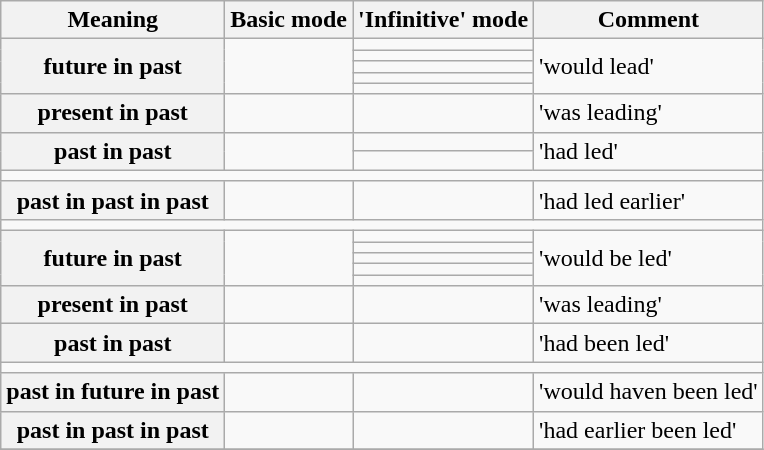<table class="wikitable">
<tr>
<th>Meaning</th>
<th>Basic mode</th>
<th>'Infinitive' mode</th>
<th>Comment</th>
</tr>
<tr>
<th rowspan=5>future in past</th>
<td rowspan=5></td>
<td><strong></strong></td>
<td rowspan=5>'would lead'</td>
</tr>
<tr>
<td><strong></strong></td>
</tr>
<tr>
<td><strong></strong></td>
</tr>
<tr>
<td><strong></strong></td>
</tr>
<tr>
<td><strong></strong></td>
</tr>
<tr>
<th>present in past</th>
<td></td>
<td><strong></strong></td>
<td>'was leading'</td>
</tr>
<tr>
<th rowspan=2>past in past</th>
<td rowspan=2></td>
<td><strong></strong></td>
<td rowspan=2>'had led'</td>
</tr>
<tr>
<td><strong></strong></td>
</tr>
<tr>
<td colspan=4></td>
</tr>
<tr>
<th rowspan=1>past in past in past</th>
<td rowspan=1></td>
<td><strong></strong></td>
<td rowspan=1>'had led earlier'</td>
</tr>
<tr>
<td colspan=4></td>
</tr>
<tr>
<th rowspan=5>future in past</th>
<td rowspan=5></td>
<td><strong></strong></td>
<td rowspan=5>'would be led'</td>
</tr>
<tr>
<td><strong></strong></td>
</tr>
<tr>
<td><strong></strong></td>
</tr>
<tr>
<td><strong></strong></td>
</tr>
<tr>
<td><strong></strong></td>
</tr>
<tr>
<th>present in past</th>
<td></td>
<td><strong></strong></td>
<td>'was leading'</td>
</tr>
<tr>
<th>past in past</th>
<td></td>
<td><strong></strong></td>
<td>'had been led'</td>
</tr>
<tr>
<td colspan=4></td>
</tr>
<tr>
<th>past in future in past</th>
<td></td>
<td><strong></strong></td>
<td>'would haven been led'</td>
</tr>
<tr>
<th>past in past in past</th>
<td></td>
<td><strong></strong></td>
<td>'had earlier been led'</td>
</tr>
<tr>
</tr>
</table>
